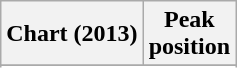<table class="wikitable sortable">
<tr>
<th>Chart (2013)</th>
<th>Peak<br>position</th>
</tr>
<tr>
</tr>
<tr>
</tr>
<tr>
</tr>
</table>
